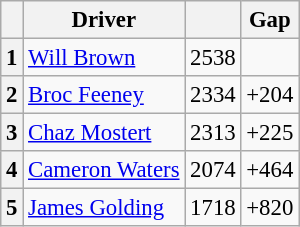<table class="wikitable" style="font-size: 95%;">
<tr>
<th></th>
<th>Driver</th>
<th></th>
<th>Gap</th>
</tr>
<tr>
<th>1</th>
<td> <a href='#'>Will Brown</a></td>
<td align="right">2538</td>
<td align="right"></td>
</tr>
<tr>
<th>2</th>
<td> <a href='#'>Broc Feeney</a></td>
<td align="right">2334</td>
<td align="right">+204</td>
</tr>
<tr>
<th>3</th>
<td> <a href='#'>Chaz Mostert</a></td>
<td align="right">2313</td>
<td align="right">+225</td>
</tr>
<tr>
<th>4</th>
<td nowrap> <a href='#'>Cameron Waters</a></td>
<td align="right">2074</td>
<td align="right">+464</td>
</tr>
<tr>
<th>5</th>
<td> <a href='#'>James Golding</a></td>
<td align="right">1718</td>
<td align="right">+820</td>
</tr>
</table>
